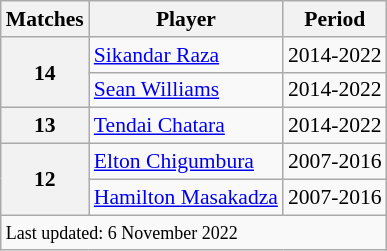<table class="wikitable" style="font-size: 90%">
<tr>
<th>Matches</th>
<th>Player</th>
<th>Period</th>
</tr>
<tr>
<th rowspan=2>14</th>
<td><a href='#'>Sikandar Raza</a></td>
<td>2014-2022</td>
</tr>
<tr>
<td><a href='#'>Sean Williams</a></td>
<td>2014-2022</td>
</tr>
<tr>
<th>13</th>
<td><a href='#'>Tendai Chatara</a></td>
<td>2014-2022</td>
</tr>
<tr>
<th rowspan=2>12</th>
<td><a href='#'>Elton Chigumbura</a></td>
<td>2007-2016</td>
</tr>
<tr>
<td><a href='#'>Hamilton Masakadza</a></td>
<td>2007-2016</td>
</tr>
<tr>
<td colspan="7"><small>Last updated: 6 November 2022</small></td>
</tr>
</table>
